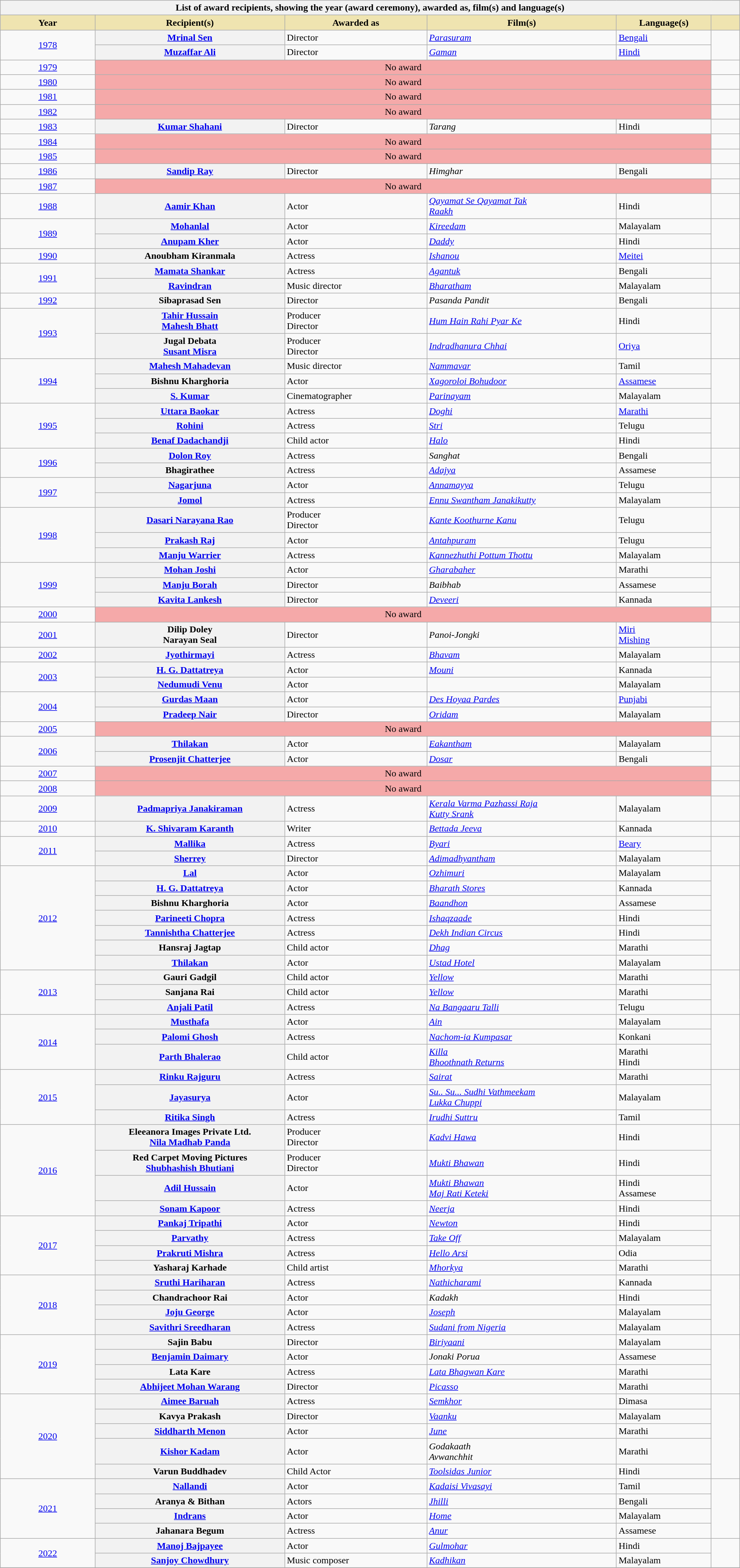<table class="wikitable sortable plainrowheaders" style="width:100%">
<tr>
<th colspan="6">List of award recipients, showing the year (award ceremony), awarded as, film(s) and language(s)</th>
</tr>
<tr>
<th scope="col" style="background-color:#EFE4B0;width:10%;">Year</th>
<th scope="col" style="background-color:#EFE4B0;width:20%;">Recipient(s)</th>
<th scope="col" style="background-color:#EFE4B0;width:15%;">Awarded as</th>
<th scope="col" style="background-color:#EFE4B0;width:20%;">Film(s)</th>
<th scope="col" style="background-color:#EFE4B0;width:10%;">Language(s)</th>
<th scope="col" style="background-color:#EFE4B0;width:3%;" class="unsortable"></th>
</tr>
<tr>
<td align="center" rowspan="2"><a href='#'>1978<br></a></td>
<th scope="row"><a href='#'>Mrinal Sen</a></th>
<td>Director</td>
<td><em><a href='#'>Parasuram</a></em></td>
<td><a href='#'>Bengali</a></td>
<td align="center" rowspan="2"></td>
</tr>
<tr>
<th scope="row"><a href='#'>Muzaffar Ali</a></th>
<td>Director</td>
<td><em><a href='#'>Gaman</a></em></td>
<td><a href='#'>Hindi</a></td>
</tr>
<tr>
<td align="center"><a href='#'>1979<br></a></td>
<td colspan="4" bgcolor="#F5A9A9" align="center">No award</td>
<td align="center"></td>
</tr>
<tr>
<td align="center"><a href='#'>1980<br></a></td>
<td colspan="4" bgcolor="#F5A9A9" align="center">No award</td>
<td align="center"></td>
</tr>
<tr>
<td align="center"><a href='#'>1981<br></a></td>
<td colspan="4" bgcolor="#F5A9A9" align="center">No award</td>
<td align="center"></td>
</tr>
<tr>
<td align="center"><a href='#'>1982<br></a></td>
<td colspan="4" bgcolor="#F5A9A9" align="center">No award</td>
<td align="center"></td>
</tr>
<tr>
<td align="center"><a href='#'>1983<br></a></td>
<th scope="row"><a href='#'>Kumar Shahani</a></th>
<td>Director</td>
<td><em>Tarang</em></td>
<td>Hindi</td>
<td align="center"></td>
</tr>
<tr>
<td align="center"><a href='#'>1984<br></a></td>
<td colspan="4" bgcolor="#F5A9A9" align="center">No award</td>
<td align="center"></td>
</tr>
<tr>
<td align="center"><a href='#'>1985<br></a></td>
<td colspan="4" bgcolor="#F5A9A9" align="center">No award</td>
<td align="center"></td>
</tr>
<tr>
<td align="center"><a href='#'>1986<br></a></td>
<th scope="row"><a href='#'>Sandip Ray</a></th>
<td>Director</td>
<td><em>Himghar</em></td>
<td>Bengali</td>
<td align="center"></td>
</tr>
<tr>
<td align="center"><a href='#'>1987<br></a></td>
<td colspan="4" bgcolor="#F5A9A9" align="center">No award</td>
<td align="center"></td>
</tr>
<tr>
<td align="center"><a href='#'>1988<br></a></td>
<th scope="row"><a href='#'>Aamir Khan</a></th>
<td>Actor</td>
<td><em><a href='#'>Qayamat Se Qayamat Tak</a></em><br><em><a href='#'>Raakh</a></em></td>
<td>Hindi</td>
<td align="center"></td>
</tr>
<tr>
<td align="center" rowspan="2"><a href='#'>1989<br></a></td>
<th scope="row"><a href='#'>Mohanlal</a></th>
<td>Actor</td>
<td><em><a href='#'>Kireedam</a></em></td>
<td>Malayalam</td>
<td align="center" rowspan="2"></td>
</tr>
<tr>
<th scope="row"><a href='#'>Anupam Kher</a></th>
<td>Actor</td>
<td><em><a href='#'>Daddy</a></em></td>
<td>Hindi</td>
</tr>
<tr>
<td align="center"><a href='#'>1990<br></a></td>
<th scope="row">Anoubham Kiranmala</th>
<td>Actress</td>
<td><em><a href='#'>Ishanou</a></em></td>
<td><a href='#'>Meitei</a></td>
<td align="center"></td>
</tr>
<tr>
<td align="center" rowspan="2"><a href='#'>1991<br></a></td>
<th scope="row"><a href='#'>Mamata Shankar</a></th>
<td>Actress</td>
<td><em><a href='#'>Agantuk</a></em></td>
<td>Bengali</td>
<td align="center" rowspan="2"></td>
</tr>
<tr>
<th scope="row"><a href='#'>Ravindran</a></th>
<td>Music director</td>
<td><em><a href='#'>Bharatham</a></em></td>
<td>Malayalam</td>
</tr>
<tr>
<td align="center"><a href='#'>1992<br></a></td>
<th scope="row">Sibaprasad Sen</th>
<td>Director</td>
<td><em>Pasanda Pandit</em></td>
<td>Bengali</td>
<td align="center"></td>
</tr>
<tr>
<td align="center" rowspan="2"><a href='#'>1993<br></a></td>
<th scope="row"><a href='#'>Tahir Hussain</a><br><a href='#'>Mahesh Bhatt</a></th>
<td>Producer<br>Director</td>
<td><em><a href='#'>Hum Hain Rahi Pyar Ke</a></em></td>
<td>Hindi</td>
<td align="center" rowspan="2"></td>
</tr>
<tr>
<th scope="row">Jugal Debata<br><a href='#'>Susant Misra</a></th>
<td>Producer<br>Director</td>
<td><em><a href='#'>Indradhanura Chhai</a></em></td>
<td><a href='#'>Oriya</a></td>
</tr>
<tr>
<td align="center" rowspan="3"><a href='#'>1994<br></a></td>
<th scope="row"><a href='#'>Mahesh Mahadevan</a></th>
<td>Music director</td>
<td><em><a href='#'>Nammavar</a></em></td>
<td>Tamil</td>
<td align="center" rowspan="3"></td>
</tr>
<tr>
<th scope="row">Bishnu Kharghoria</th>
<td>Actor</td>
<td><em><a href='#'>Xagoroloi Bohudoor</a></em></td>
<td><a href='#'>Assamese</a></td>
</tr>
<tr>
<th scope="row"><a href='#'>S. Kumar</a></th>
<td>Cinematographer</td>
<td><em><a href='#'>Parinayam</a></em></td>
<td>Malayalam</td>
</tr>
<tr>
<td align="center" rowspan="3"><a href='#'>1995<br></a></td>
<th scope="row"><a href='#'>Uttara Baokar</a></th>
<td>Actress</td>
<td><em><a href='#'>Doghi</a></em></td>
<td><a href='#'>Marathi</a></td>
<td align="center" rowspan="3"></td>
</tr>
<tr>
<th scope="row"><a href='#'>Rohini</a></th>
<td>Actress</td>
<td><em><a href='#'>Stri</a></em></td>
<td>Telugu</td>
</tr>
<tr>
<th scope="row"><a href='#'>Benaf Dadachandji</a></th>
<td>Child actor</td>
<td><em><a href='#'>Halo</a></em></td>
<td>Hindi</td>
</tr>
<tr>
<td align="center" rowspan="2"><a href='#'>1996<br></a></td>
<th scope="row"><a href='#'>Dolon Roy</a></th>
<td>Actress</td>
<td><em>Sanghat</em></td>
<td>Bengali</td>
<td align="center" rowspan="2"></td>
</tr>
<tr>
<th scope="row">Bhagirathee</th>
<td>Actress</td>
<td><em><a href='#'>Adajya</a></em></td>
<td>Assamese</td>
</tr>
<tr>
<td align="center" rowspan="2"><a href='#'>1997<br></a></td>
<th scope="row"><a href='#'>Nagarjuna</a></th>
<td>Actor</td>
<td><em><a href='#'>Annamayya</a></em></td>
<td>Telugu</td>
<td align="center" rowspan="2"></td>
</tr>
<tr>
<th scope="row"><a href='#'>Jomol</a></th>
<td>Actress</td>
<td><em><a href='#'>Ennu Swantham Janakikutty</a></em></td>
<td>Malayalam</td>
</tr>
<tr>
<td align="center" rowspan="3"><a href='#'>1998<br></a></td>
<th scope="row"><a href='#'>Dasari Narayana Rao</a></th>
<td>Producer<br>Director</td>
<td><em><a href='#'>Kante Koothurne Kanu</a></em></td>
<td>Telugu</td>
<td align="center" rowspan="3"></td>
</tr>
<tr>
<th scope="row"><a href='#'>Prakash Raj</a></th>
<td>Actor</td>
<td><em><a href='#'>Antahpuram</a></em></td>
<td>Telugu</td>
</tr>
<tr>
<th scope="row"><a href='#'>Manju Warrier</a></th>
<td>Actress</td>
<td><em><a href='#'>Kannezhuthi Pottum Thottu</a></em></td>
<td>Malayalam</td>
</tr>
<tr>
<td align="center" rowspan="3"><a href='#'>1999<br></a></td>
<th scope="row"><a href='#'>Mohan Joshi</a></th>
<td>Actor</td>
<td><em><a href='#'>Gharabaher</a></em></td>
<td>Marathi</td>
<td align="center" rowspan="3"></td>
</tr>
<tr>
<th scope="row"><a href='#'>Manju Borah</a></th>
<td>Director</td>
<td><em>Baibhab</em></td>
<td>Assamese</td>
</tr>
<tr>
<th scope="row"><a href='#'>Kavita Lankesh</a></th>
<td>Director</td>
<td><em><a href='#'>Deveeri</a></em></td>
<td>Kannada</td>
</tr>
<tr>
<td align="center"><a href='#'>2000<br></a></td>
<td colspan="4" bgcolor="#F5A9A9" align="center">No award</td>
<td align="center"></td>
</tr>
<tr>
<td align="center"><a href='#'>2001<br></a></td>
<th scope="row">Dilip Doley<br>Narayan Seal</th>
<td>Director</td>
<td><em>Panoi-Jongki</em></td>
<td><a href='#'>Miri</a><br><a href='#'>Mishing</a></td>
<td align="center"></td>
</tr>
<tr>
<td align="center"><a href='#'>2002<br></a></td>
<th scope="row"><a href='#'>Jyothirmayi</a></th>
<td>Actress</td>
<td><em><a href='#'>Bhavam</a></em></td>
<td>Malayalam</td>
<td align="center"></td>
</tr>
<tr>
<td align="center" rowspan="2"><a href='#'>2003<br></a></td>
<th scope="row"><a href='#'>H. G. Dattatreya</a></th>
<td>Actor</td>
<td><em><a href='#'>Mouni</a></em></td>
<td>Kannada</td>
<td align="center" rowspan="2"></td>
</tr>
<tr>
<th scope="row"><a href='#'>Nedumudi Venu</a></th>
<td>Actor</td>
<td></td>
<td>Malayalam</td>
</tr>
<tr>
<td align="center" rowspan="2"><a href='#'>2004<br></a></td>
<th scope="row"><a href='#'>Gurdas Maan</a></th>
<td>Actor</td>
<td><em><a href='#'>Des Hoyaa Pardes</a></em></td>
<td><a href='#'>Punjabi</a></td>
<td align="center" rowspan="2"></td>
</tr>
<tr>
<th scope="row"><a href='#'>Pradeep Nair</a></th>
<td>Director</td>
<td><em><a href='#'>Oridam</a></em></td>
<td>Malayalam</td>
</tr>
<tr>
<td align="center"><a href='#'>2005<br></a></td>
<td colspan="4" bgcolor="#F5A9A9" align="center">No award</td>
<td align="center"></td>
</tr>
<tr>
<td align="center" rowspan="2"><a href='#'>2006<br></a></td>
<th scope="row"><a href='#'>Thilakan</a></th>
<td>Actor</td>
<td><em><a href='#'>Eakantham</a></em></td>
<td>Malayalam</td>
<td align="center" rowspan="2"></td>
</tr>
<tr>
<th scope="row"><a href='#'>Prosenjit Chatterjee</a></th>
<td>Actor</td>
<td><em><a href='#'>Dosar</a></em></td>
<td>Bengali</td>
</tr>
<tr>
<td align="center"><a href='#'>2007<br></a></td>
<td colspan="4" bgcolor="#F5A9A9" align="center">No award</td>
<td align="center"></td>
</tr>
<tr>
<td align="center"><a href='#'>2008<br></a></td>
<td colspan="4" bgcolor="#F5A9A9" align="center">No award</td>
<td align="center"></td>
</tr>
<tr>
<td align="center"><a href='#'>2009<br></a></td>
<th scope="row"><a href='#'>Padmapriya Janakiraman</a></th>
<td>Actress</td>
<td><em><a href='#'>Kerala Varma Pazhassi Raja</a></em><br><em><a href='#'>Kutty Srank</a></em></td>
<td>Malayalam</td>
<td align="center"></td>
</tr>
<tr>
<td align="center"><a href='#'>2010<br></a></td>
<th scope="row"><a href='#'>K. Shivaram Karanth</a> </th>
<td>Writer</td>
<td><em><a href='#'>Bettada Jeeva</a></em></td>
<td>Kannada</td>
<td align="center"></td>
</tr>
<tr>
<td align="center" rowspan="2"><a href='#'>2011<br></a></td>
<th scope="row"><a href='#'>Mallika</a></th>
<td>Actress</td>
<td><em><a href='#'>Byari</a></em></td>
<td><a href='#'>Beary</a></td>
<td align="center" rowspan="2"></td>
</tr>
<tr>
<th scope="row"><a href='#'>Sherrey</a></th>
<td>Director</td>
<td><em><a href='#'>Adimadhyantham</a></em></td>
<td>Malayalam</td>
</tr>
<tr>
<td align="center" rowspan="7"><a href='#'>2012<br></a></td>
<th scope="row"><a href='#'>Lal</a></th>
<td>Actor</td>
<td><em><a href='#'>Ozhimuri</a></em></td>
<td>Malayalam</td>
<td align="center" rowspan="7"></td>
</tr>
<tr>
<th scope="row"><a href='#'>H. G. Dattatreya</a></th>
<td>Actor</td>
<td><em><a href='#'>Bharath Stores</a></em></td>
<td>Kannada</td>
</tr>
<tr>
<th scope="row">Bishnu Kharghoria</th>
<td>Actor</td>
<td><em><a href='#'>Baandhon</a></em></td>
<td>Assamese</td>
</tr>
<tr>
<th scope="row"><a href='#'>Parineeti Chopra</a></th>
<td>Actress</td>
<td><em><a href='#'>Ishaqzaade</a></em></td>
<td>Hindi</td>
</tr>
<tr>
<th scope="row"><a href='#'>Tannishtha Chatterjee</a></th>
<td>Actress</td>
<td><em><a href='#'>Dekh Indian Circus</a></em></td>
<td>Hindi</td>
</tr>
<tr>
<th scope="row">Hansraj Jagtap</th>
<td>Child actor</td>
<td><em><a href='#'>Dhag</a></em></td>
<td>Marathi</td>
</tr>
<tr>
<th scope="row"><a href='#'>Thilakan</a> </th>
<td>Actor</td>
<td><em><a href='#'>Ustad Hotel</a></em></td>
<td>Malayalam</td>
</tr>
<tr>
<td align="center" rowspan="3"><a href='#'>2013<br></a></td>
<th scope="row">Gauri Gadgil</th>
<td>Child actor</td>
<td><em><a href='#'>Yellow</a></em></td>
<td>Marathi</td>
<td align="center" rowspan="3"></td>
</tr>
<tr>
<th scope="row">Sanjana Rai</th>
<td>Child actor</td>
<td><em><a href='#'>Yellow</a></em></td>
<td>Marathi</td>
</tr>
<tr>
<th scope="row"><a href='#'>Anjali Patil</a></th>
<td>Actress</td>
<td><em><a href='#'>Na Bangaaru Talli</a></em></td>
<td>Telugu</td>
</tr>
<tr>
<td align="center" rowspan="3"><a href='#'>2014<br></a></td>
<th scope="row"><a href='#'>Musthafa</a></th>
<td>Actor</td>
<td><em><a href='#'>Ain</a></em></td>
<td>Malayalam</td>
<td align="center" rowspan="3"></td>
</tr>
<tr>
<th scope="row"><a href='#'>Palomi Ghosh</a></th>
<td>Actress</td>
<td><em><a href='#'>Nachom-ia Kumpasar</a></em></td>
<td>Konkani</td>
</tr>
<tr>
<th scope="row"><a href='#'>Parth Bhalerao</a></th>
<td>Child actor</td>
<td><em><a href='#'>Killa</a></em><br><em><a href='#'>Bhoothnath Returns</a></em></td>
<td>Marathi<br>Hindi</td>
</tr>
<tr>
<td align="center" rowspan="3"><a href='#'>2015<br></a></td>
<th scope="row"><a href='#'>Rinku Rajguru</a></th>
<td>Actress</td>
<td><em><a href='#'>Sairat</a></em></td>
<td>Marathi</td>
<td align="center" rowspan="3"></td>
</tr>
<tr>
<th scope="row"><a href='#'>Jayasurya</a></th>
<td>Actor</td>
<td><em><a href='#'>Su.. Su... Sudhi Vathmeekam</a></em><br><em><a href='#'>Lukka Chuppi</a></em></td>
<td>Malayalam</td>
</tr>
<tr>
<th scope="row"><a href='#'>Ritika Singh</a></th>
<td>Actress</td>
<td><em><a href='#'>Irudhi Suttru</a></em></td>
<td>Tamil</td>
</tr>
<tr>
<td align="center" rowspan="4"><a href='#'>2016<br></a></td>
<th scope="row">Eleeanora Images Private Ltd.<br><a href='#'>Nila Madhab Panda</a></th>
<td>Producer<br> Director</td>
<td><em><a href='#'>Kadvi Hawa</a></em></td>
<td>Hindi</td>
<td align="center" rowspan="4"></td>
</tr>
<tr>
<th scope="row">Red Carpet Moving Pictures<br><a href='#'>Shubhashish Bhutiani</a></th>
<td>Producer<br> Director</td>
<td><em><a href='#'>Mukti Bhawan</a></em></td>
<td>Hindi</td>
</tr>
<tr>
<th scope="row"><a href='#'>Adil Hussain</a></th>
<td>Actor</td>
<td><em><a href='#'>Mukti Bhawan</a></em><br><em><a href='#'>Maj Rati Keteki</a></em></td>
<td>Hindi<br>Assamese</td>
</tr>
<tr>
<th scope="row"><a href='#'>Sonam Kapoor</a></th>
<td>Actress</td>
<td><em><a href='#'>Neerja</a></em></td>
<td>Hindi</td>
</tr>
<tr>
<td align="center" rowspan="4"><a href='#'>2017<br></a></td>
<th scope="row"><a href='#'>Pankaj Tripathi</a></th>
<td>Actor</td>
<td><em><a href='#'>Newton</a></em></td>
<td>Hindi</td>
<td rowspan="4" align="center"></td>
</tr>
<tr>
<th scope="row"><a href='#'>Parvathy</a></th>
<td>Actress</td>
<td><em><a href='#'>Take Off</a></em></td>
<td>Malayalam</td>
</tr>
<tr>
<th scope="row"><a href='#'>Prakruti Mishra</a></th>
<td>Actress</td>
<td><em><a href='#'>Hello Arsi</a></em></td>
<td>Odia</td>
</tr>
<tr>
<th scope="row">Yasharaj Karhade</th>
<td>Child artist</td>
<td><em><a href='#'>Mhorkya</a></em></td>
<td>Marathi</td>
</tr>
<tr>
<td align="center" rowspan="4"><a href='#'>2018<br></a></td>
<th scope="row"><a href='#'>Sruthi Hariharan</a></th>
<td>Actress</td>
<td><em><a href='#'>Nathicharami</a></em></td>
<td>Kannada</td>
<td align="center" rowspan="4"></td>
</tr>
<tr>
<th scope="row">Chandrachoor Rai</th>
<td>Actor</td>
<td><em>Kadakh</em></td>
<td>Hindi</td>
</tr>
<tr>
<th scope="row"><a href='#'>Joju George</a></th>
<td>Actor</td>
<td><em><a href='#'>Joseph</a></em></td>
<td>Malayalam</td>
</tr>
<tr>
<th scope="row"><a href='#'>Savithri Sreedharan</a></th>
<td>Actress</td>
<td><em><a href='#'>Sudani from Nigeria</a></em></td>
<td>Malayalam</td>
</tr>
<tr>
<td align="center" rowspan="4"><a href='#'>2019<br></a></td>
<th scope="row">Sajin Babu</th>
<td>Director</td>
<td><em><a href='#'>Biriyaani</a></em></td>
<td>Malayalam</td>
<td align="center" rowspan="4"></td>
</tr>
<tr>
<th scope="row"><a href='#'>Benjamin Daimary</a></th>
<td>Actor</td>
<td><em>Jonaki Porua</em></td>
<td>Assamese</td>
</tr>
<tr>
<th scope="row">Lata Kare</th>
<td>Actress</td>
<td><em><a href='#'>Lata Bhagwan Kare</a></em></td>
<td>Marathi</td>
</tr>
<tr>
<th scope="row"><a href='#'>Abhijeet Mohan Warang</a></th>
<td>Director</td>
<td><em><a href='#'>Picasso</a></em></td>
<td>Marathi</td>
</tr>
<tr>
<td align="center" rowspan="5"><a href='#'>2020<br></a></td>
<th scope="row"><a href='#'>Aimee Baruah</a></th>
<td>Actress</td>
<td><em><a href='#'>Semkhor</a></em></td>
<td>Dimasa</td>
<td align="center" rowspan="5"></td>
</tr>
<tr>
<th scope="row">Kavya Prakash</th>
<td>Director</td>
<td><em><a href='#'>Vaanku</a></em></td>
<td>Malayalam</td>
</tr>
<tr>
<th scope="row"><a href='#'>Siddharth Menon</a></th>
<td>Actor</td>
<td><em><a href='#'>June</a></em></td>
<td>Marathi</td>
</tr>
<tr>
<th scope="row"><a href='#'>Kishor Kadam</a></th>
<td>Actor</td>
<td><em>Godakaath</em><br><em>Avwanchhit</em></td>
<td>Marathi</td>
</tr>
<tr>
<th scope="row">Varun Buddhadev</th>
<td>Child Actor</td>
<td><em><a href='#'>Toolsidas Junior</a></em></td>
<td>Hindi</td>
</tr>
<tr>
<td align="center" rowspan="4"><a href='#'>2021<br></a></td>
<th scope="row"><a href='#'>Nallandi</a></th>
<td>Actor</td>
<td><em><a href='#'>Kadaisi Vivasayi</a></em></td>
<td>Tamil</td>
<td align="center" rowspan="4"></td>
</tr>
<tr>
<th scope="row">Aranya & Bithan</th>
<td>Actors</td>
<td><em><a href='#'>Jhilli</a></em></td>
<td>Bengali</td>
</tr>
<tr>
<th scope="row"><a href='#'>Indrans</a></th>
<td>Actor</td>
<td><em><a href='#'>Home</a></em></td>
<td>Malayalam</td>
</tr>
<tr>
<th scope="row">Jahanara Begum</th>
<td>Actress</td>
<td><em><a href='#'>Anur</a></em></td>
<td>Assamese</td>
</tr>
<tr>
<td align="center" rowspan="2"><a href='#'>2022<br></a></td>
<th scope="row"><a href='#'>Manoj Bajpayee</a></th>
<td>Actor</td>
<td><em><a href='#'>Gulmohar</a></em></td>
<td>Hindi</td>
<td align="center" rowspan="2"></td>
</tr>
<tr>
<th scope="row"><a href='#'>Sanjoy Chowdhury</a></th>
<td>Music composer</td>
<td><em><a href='#'>Kadhikan</a></em></td>
<td>Malayalam</td>
</tr>
<tr>
</tr>
</table>
